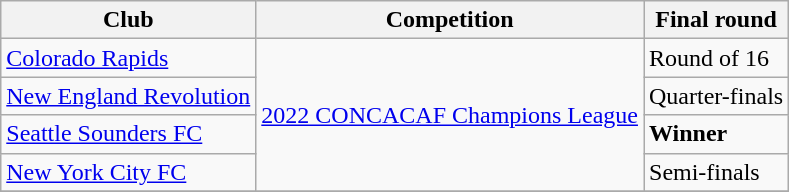<table class="wikitable">
<tr>
<th>Club</th>
<th>Competition</th>
<th>Final round</th>
</tr>
<tr>
<td><a href='#'>Colorado Rapids</a></td>
<td rowspan=4><a href='#'>2022 CONCACAF Champions League</a></td>
<td>Round of 16</td>
</tr>
<tr>
<td><a href='#'>New England Revolution</a></td>
<td>Quarter-finals</td>
</tr>
<tr>
<td><a href='#'>Seattle Sounders FC</a></td>
<td><strong>Winner</strong></td>
</tr>
<tr>
<td><a href='#'>New York City FC</a></td>
<td>Semi-finals</td>
</tr>
<tr>
</tr>
</table>
